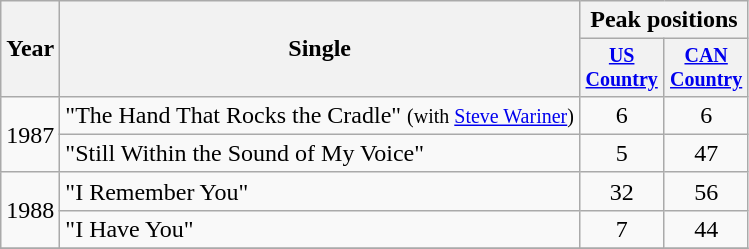<table class="wikitable" style="text-align:center;">
<tr>
<th rowspan="2">Year</th>
<th rowspan="2">Single</th>
<th colspan="2">Peak positions</th>
</tr>
<tr style="font-size:smaller;">
<th width="50"><a href='#'>US Country</a></th>
<th width="50"><a href='#'>CAN Country</a></th>
</tr>
<tr>
<td rowspan="2">1987</td>
<td align="left">"The Hand That Rocks the Cradle" <small>(with <a href='#'>Steve Wariner</a>)</small></td>
<td>6</td>
<td>6</td>
</tr>
<tr>
<td align="left">"Still Within the Sound of My Voice"</td>
<td>5</td>
<td>47</td>
</tr>
<tr>
<td rowspan="2">1988</td>
<td align="left">"I Remember You"</td>
<td>32</td>
<td>56</td>
</tr>
<tr>
<td align="left">"I Have You"</td>
<td>7</td>
<td>44</td>
</tr>
<tr>
</tr>
</table>
